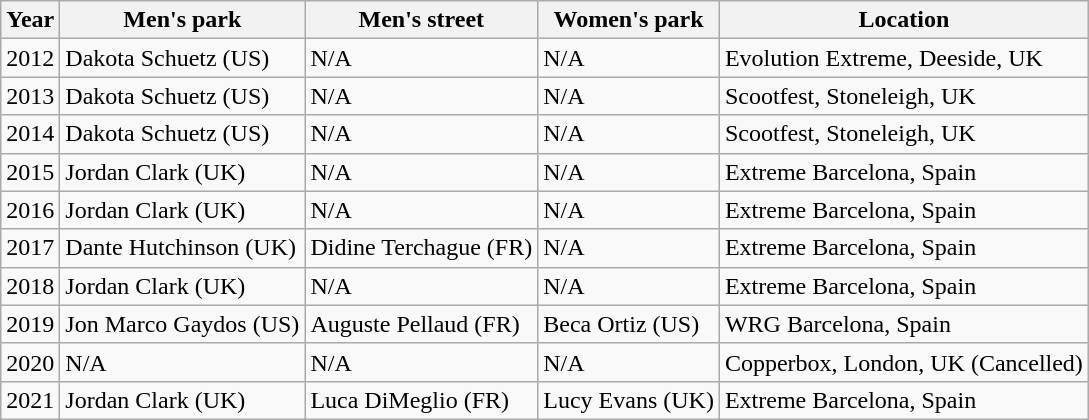<table class="wikitable">
<tr>
<th>Year</th>
<th>Men's park</th>
<th>Men's street</th>
<th>Women's park</th>
<th>Location</th>
</tr>
<tr>
<td>2012</td>
<td>Dakota Schuetz (US)</td>
<td>N/A</td>
<td>N/A</td>
<td>Evolution Extreme, Deeside, UK</td>
</tr>
<tr>
<td>2013</td>
<td>Dakota Schuetz (US)</td>
<td>N/A</td>
<td>N/A</td>
<td>Scootfest, Stoneleigh, UK</td>
</tr>
<tr>
<td>2014</td>
<td>Dakota Schuetz (US)</td>
<td>N/A</td>
<td>N/A</td>
<td>Scootfest, Stoneleigh, UK</td>
</tr>
<tr>
<td>2015</td>
<td>Jordan Clark (UK)</td>
<td>N/A</td>
<td>N/A</td>
<td>Extreme Barcelona, Spain</td>
</tr>
<tr>
<td>2016</td>
<td>Jordan Clark (UK)</td>
<td>N/A</td>
<td>N/A</td>
<td>Extreme Barcelona, Spain</td>
</tr>
<tr>
<td>2017</td>
<td>Dante Hutchinson (UK)</td>
<td>Didine Terchague (FR)</td>
<td>N/A</td>
<td>Extreme Barcelona, Spain</td>
</tr>
<tr>
<td>2018</td>
<td>Jordan Clark (UK)</td>
<td>N/A</td>
<td>N/A</td>
<td>Extreme Barcelona, Spain</td>
</tr>
<tr>
<td>2019</td>
<td>Jon Marco Gaydos (US)</td>
<td>Auguste Pellaud (FR)</td>
<td>Beca Ortiz (US)</td>
<td>WRG Barcelona, Spain</td>
</tr>
<tr>
<td>2020</td>
<td>N/A</td>
<td>N/A</td>
<td>N/A</td>
<td>Copperbox, London, UK (Cancelled)</td>
</tr>
<tr>
<td>2021</td>
<td>Jordan Clark (UK)</td>
<td>Luca DiMeglio (FR)</td>
<td>Lucy Evans (UK)</td>
<td>Extreme Barcelona, Spain</td>
</tr>
</table>
